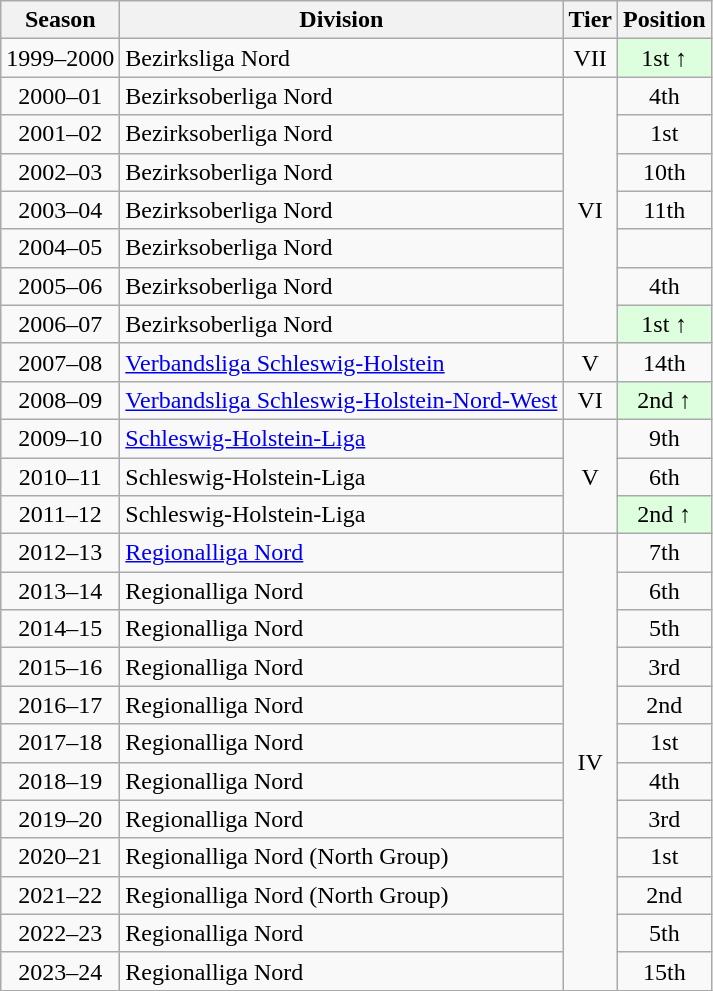<table class="wikitable">
<tr>
<th>Season</th>
<th>Division</th>
<th>Tier</th>
<th>Position</th>
</tr>
<tr align="center">
<td>1999–2000</td>
<td align="left">Bezirksliga Nord</td>
<td>VII</td>
<td bgcolor="#ddffdd">1st ↑</td>
</tr>
<tr align="center">
<td>2000–01</td>
<td align="left">Bezirksoberliga Nord</td>
<td rowspan=7>VI</td>
<td>4th</td>
</tr>
<tr align="center">
<td>2001–02</td>
<td align="left">Bezirksoberliga Nord</td>
<td>1st</td>
</tr>
<tr align="center">
<td>2002–03</td>
<td align="left">Bezirksoberliga Nord</td>
<td>10th</td>
</tr>
<tr align="center">
<td>2003–04</td>
<td align="left">Bezirksoberliga Nord</td>
<td>11th</td>
</tr>
<tr align="center">
<td>2004–05</td>
<td align="left">Bezirksoberliga Nord</td>
<td></td>
</tr>
<tr align="center">
<td>2005–06</td>
<td align="left">Bezirksoberliga Nord</td>
<td>4th</td>
</tr>
<tr align="center">
<td>2006–07</td>
<td align="left">Bezirksoberliga Nord</td>
<td bgcolor="#ddffdd">1st ↑</td>
</tr>
<tr align="center">
<td>2007–08</td>
<td align="left"><a href='#'>Verbandsliga Schleswig-Holstein</a></td>
<td>V</td>
<td>14th</td>
</tr>
<tr align="center">
<td>2008–09</td>
<td align="left"><a href='#'>Verbandsliga Schleswig-Holstein-Nord-West</a></td>
<td>VI</td>
<td bgcolor="#ddffdd">2nd ↑</td>
</tr>
<tr align="center">
<td>2009–10</td>
<td align="left"><a href='#'>Schleswig-Holstein-Liga</a></td>
<td rowspan=3>V</td>
<td>9th</td>
</tr>
<tr align="center">
<td>2010–11</td>
<td align="left">Schleswig-Holstein-Liga</td>
<td>6th</td>
</tr>
<tr align="center">
<td>2011–12</td>
<td align="left">Schleswig-Holstein-Liga</td>
<td bgcolor="#ddffdd">2nd ↑</td>
</tr>
<tr align="center">
<td>2012–13</td>
<td align="left"><a href='#'>Regionalliga Nord</a></td>
<td rowspan=12>IV</td>
<td>7th</td>
</tr>
<tr align="center">
<td>2013–14</td>
<td align="left">Regionalliga Nord</td>
<td>6th</td>
</tr>
<tr align="center">
<td>2014–15</td>
<td align="left">Regionalliga Nord</td>
<td>5th</td>
</tr>
<tr align="center">
<td>2015–16</td>
<td align="left">Regionalliga Nord</td>
<td>3rd</td>
</tr>
<tr align="center">
<td>2016–17</td>
<td align="left">Regionalliga Nord</td>
<td>2nd</td>
</tr>
<tr align="center">
<td>2017–18</td>
<td align="left">Regionalliga Nord</td>
<td>1st</td>
</tr>
<tr align="center">
<td>2018–19</td>
<td align="left">Regionalliga Nord</td>
<td>4th</td>
</tr>
<tr align="center">
<td>2019–20</td>
<td align="left">Regionalliga Nord</td>
<td>3rd</td>
</tr>
<tr align="center">
<td>2020–21</td>
<td align="left">Regionalliga Nord (North Group)</td>
<td>1st</td>
</tr>
<tr align="center">
<td>2021–22</td>
<td align="left">Regionalliga Nord (North Group)</td>
<td>2nd</td>
</tr>
<tr align="center">
<td>2022–23</td>
<td align="left">Regionalliga Nord</td>
<td>5th</td>
</tr>
<tr align="center">
<td>2023–24</td>
<td align="left">Regionalliga Nord</td>
<td>15th</td>
</tr>
</table>
